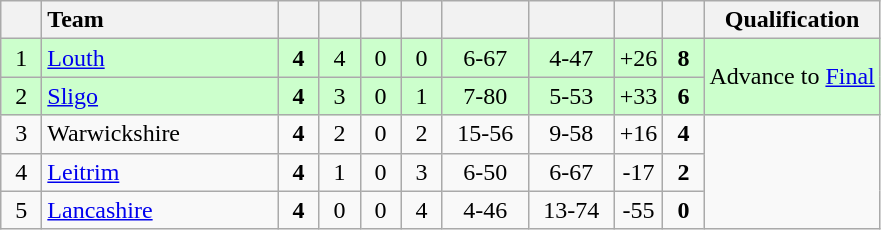<table class="wikitable" style="text-align:center">
<tr>
<th width="20"></th>
<th width="150" style="text-align:left;">Team</th>
<th width="20"></th>
<th width="20"></th>
<th width="20"></th>
<th width="20"></th>
<th width="50"></th>
<th width="50"></th>
<th width="20"></th>
<th width="20"></th>
<th>Qualification</th>
</tr>
<tr style="background:#ccffcc">
<td>1</td>
<td align="left"> <a href='#'>Louth</a></td>
<td><strong>4</strong></td>
<td>4</td>
<td>0</td>
<td>0</td>
<td>6-67</td>
<td>4-47</td>
<td>+26</td>
<td><strong>8</strong></td>
<td rowspan="2">Advance to <a href='#'>Final</a></td>
</tr>
<tr style="background:#ccffcc">
<td>2</td>
<td align="left"> <a href='#'>Sligo</a></td>
<td><strong>4</strong></td>
<td>3</td>
<td>0</td>
<td>1</td>
<td>7-80</td>
<td>5-53</td>
<td>+33</td>
<td><strong>6</strong></td>
</tr>
<tr>
<td>3</td>
<td align="left"> Warwickshire</td>
<td><strong>4</strong></td>
<td>2</td>
<td>0</td>
<td>2</td>
<td>15-56</td>
<td>9-58</td>
<td>+16</td>
<td><strong>4</strong></td>
<td rowspan="3"></td>
</tr>
<tr>
<td>4</td>
<td align="left"> <a href='#'>Leitrim</a></td>
<td><strong>4</strong></td>
<td>1</td>
<td>0</td>
<td>3</td>
<td>6-50</td>
<td>6-67</td>
<td>-17</td>
<td><strong>2</strong></td>
</tr>
<tr>
<td>5</td>
<td align="left"> <a href='#'>Lancashire</a></td>
<td><strong>4</strong></td>
<td>0</td>
<td>0</td>
<td>4</td>
<td>4-46</td>
<td>13-74</td>
<td>-55</td>
<td><strong>0</strong></td>
</tr>
</table>
